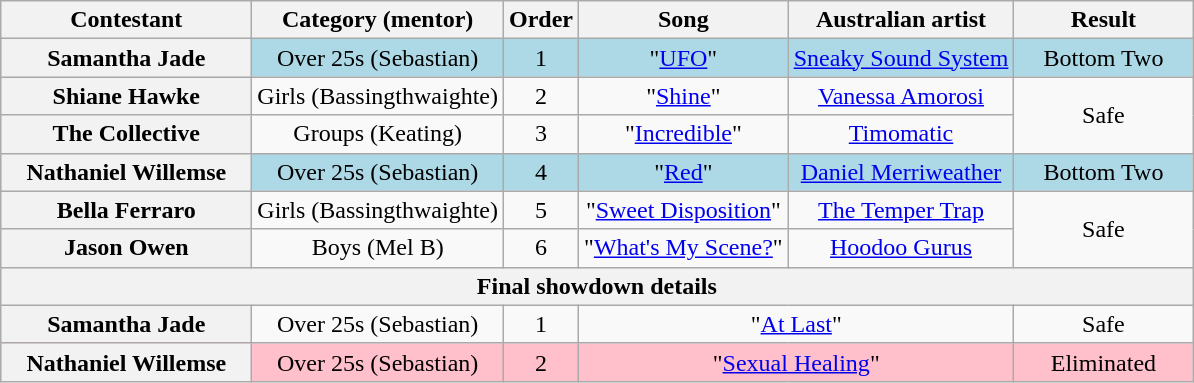<table class="wikitable plainrowheaders" style="text-align:center;">
<tr>
<th scope="col" style="width:10em;">Contestant</th>
<th scope="col">Category (mentor)</th>
<th scope="col">Order</th>
<th scope="col">Song</th>
<th scope="col">Australian artist</th>
<th scope="col" style="width:7em;">Result</th>
</tr>
<tr style="background:lightblue;">
<th scope="row">Samantha Jade</th>
<td>Over 25s (Sebastian)</td>
<td>1</td>
<td>"<a href='#'>UFO</a>"</td>
<td><a href='#'>Sneaky Sound System</a></td>
<td>Bottom Two</td>
</tr>
<tr>
<th scope="row">Shiane Hawke</th>
<td>Girls (Bassingthwaighte)</td>
<td>2</td>
<td>"<a href='#'>Shine</a>"</td>
<td><a href='#'>Vanessa Amorosi</a></td>
<td rowspan=2>Safe</td>
</tr>
<tr>
<th scope="row">The Collective</th>
<td>Groups (Keating)</td>
<td>3</td>
<td>"<a href='#'>Incredible</a>"</td>
<td><a href='#'>Timomatic</a></td>
</tr>
<tr style="background:lightblue;">
<th scope="row">Nathaniel Willemse</th>
<td>Over 25s (Sebastian)</td>
<td>4</td>
<td>"<a href='#'>Red</a>"</td>
<td><a href='#'>Daniel Merriweather</a></td>
<td>Bottom Two</td>
</tr>
<tr>
<th scope="row">Bella Ferraro</th>
<td>Girls (Bassingthwaighte)</td>
<td>5</td>
<td>"<a href='#'>Sweet Disposition</a>"</td>
<td><a href='#'>The Temper Trap</a></td>
<td rowspan=2>Safe</td>
</tr>
<tr>
<th scope="row">Jason Owen</th>
<td>Boys (Mel B)</td>
<td>6</td>
<td>"<a href='#'>What's My Scene?</a>"</td>
<td><a href='#'>Hoodoo Gurus</a></td>
</tr>
<tr>
<th colspan="6">Final showdown details</th>
</tr>
<tr>
<th scope="row">Samantha Jade</th>
<td>Over 25s (Sebastian)</td>
<td>1</td>
<td colspan="2">"<a href='#'>At Last</a>"</td>
<td>Safe</td>
</tr>
<tr style="background:pink;">
<th scope="row">Nathaniel Willemse</th>
<td>Over 25s (Sebastian)</td>
<td>2</td>
<td colspan="2">"<a href='#'>Sexual Healing</a>"</td>
<td>Eliminated</td>
</tr>
</table>
